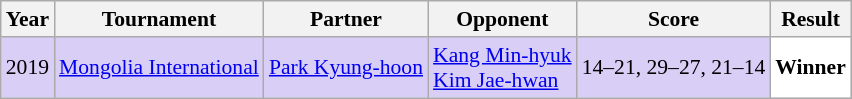<table class="sortable wikitable" style="font-size: 90%;">
<tr>
<th>Year</th>
<th>Tournament</th>
<th>Partner</th>
<th>Opponent</th>
<th>Score</th>
<th>Result</th>
</tr>
<tr style="background:#D8CEF6">
<td align="center">2019</td>
<td align="left"><a href='#'>Mongolia International</a></td>
<td align="left"> <a href='#'>Park Kyung-hoon</a></td>
<td align="left"> <a href='#'>Kang Min-hyuk</a><br> <a href='#'>Kim Jae-hwan</a></td>
<td align="left">14–21, 29–27, 21–14</td>
<td style="text-align:left; background:white"> <strong>Winner</strong></td>
</tr>
</table>
